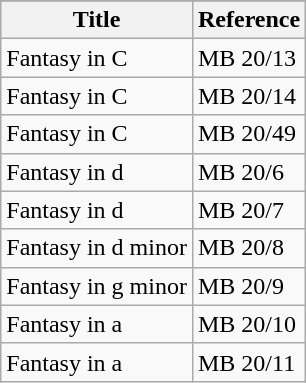<table class = "wikitable sortable">
<tr>
</tr>
<tr>
<th scope="col">Title</th>
<th scope="col">Reference</th>
</tr>
<tr>
<td>Fantasy in C</td>
<td>MB 20/13</td>
</tr>
<tr>
<td>Fantasy in C</td>
<td>MB 20/14</td>
</tr>
<tr>
<td>Fantasy in C</td>
<td>MB 20/49</td>
</tr>
<tr>
<td>Fantasy in d</td>
<td>MB 20/6</td>
</tr>
<tr>
<td>Fantasy in  d</td>
<td>MB 20/7</td>
</tr>
<tr>
<td>Fantasy in d minor</td>
<td>MB 20/8</td>
</tr>
<tr>
<td>Fantasy in g minor</td>
<td>MB 20/9</td>
</tr>
<tr>
<td>Fantasy in a</td>
<td>MB 20/10</td>
</tr>
<tr>
<td>Fantasy in a</td>
<td>MB 20/11</td>
</tr>
</table>
